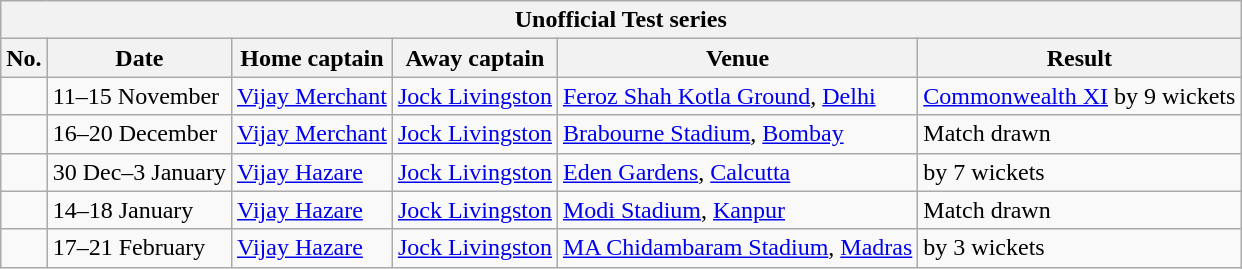<table class="wikitable">
<tr>
<th colspan="9">Unofficial Test series</th>
</tr>
<tr>
<th>No.</th>
<th>Date</th>
<th>Home captain</th>
<th>Away captain</th>
<th>Venue</th>
<th>Result</th>
</tr>
<tr>
<td></td>
<td>11–15 November</td>
<td><a href='#'>Vijay Merchant</a></td>
<td><a href='#'>Jock Livingston</a></td>
<td><a href='#'>Feroz Shah Kotla Ground</a>, <a href='#'>Delhi</a></td>
<td><a href='#'>Commonwealth XI</a> by 9 wickets</td>
</tr>
<tr>
<td></td>
<td>16–20 December</td>
<td><a href='#'>Vijay Merchant</a></td>
<td><a href='#'>Jock Livingston</a></td>
<td><a href='#'>Brabourne Stadium</a>, <a href='#'>Bombay</a></td>
<td>Match drawn</td>
</tr>
<tr>
<td></td>
<td>30 Dec–3 January</td>
<td><a href='#'>Vijay Hazare</a></td>
<td><a href='#'>Jock Livingston</a></td>
<td><a href='#'>Eden Gardens</a>, <a href='#'>Calcutta</a></td>
<td> by 7 wickets</td>
</tr>
<tr>
<td></td>
<td>14–18 January</td>
<td><a href='#'>Vijay Hazare</a></td>
<td><a href='#'>Jock Livingston</a></td>
<td><a href='#'>Modi Stadium</a>, <a href='#'>Kanpur</a></td>
<td>Match drawn</td>
</tr>
<tr>
<td></td>
<td>17–21 February</td>
<td><a href='#'>Vijay Hazare</a></td>
<td><a href='#'>Jock Livingston</a></td>
<td><a href='#'>MA Chidambaram Stadium</a>, <a href='#'>Madras</a></td>
<td> by 3 wickets</td>
</tr>
</table>
